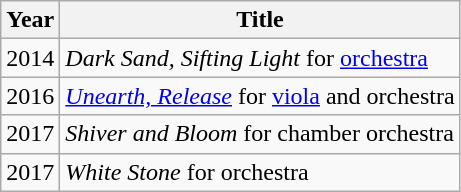<table class="wikitable">
<tr>
<th>Year</th>
<th>Title</th>
</tr>
<tr>
<td>2014</td>
<td><em>Dark Sand, Sifting Light</em> for <a href='#'>orchestra</a></td>
</tr>
<tr>
<td>2016</td>
<td><em><a href='#'>Unearth, Release</a></em> for <a href='#'>viola</a> and orchestra</td>
</tr>
<tr>
<td>2017</td>
<td><em>Shiver and Bloom</em> for chamber orchestra</td>
</tr>
<tr>
<td>2017</td>
<td><em>White Stone</em> for orchestra</td>
</tr>
</table>
